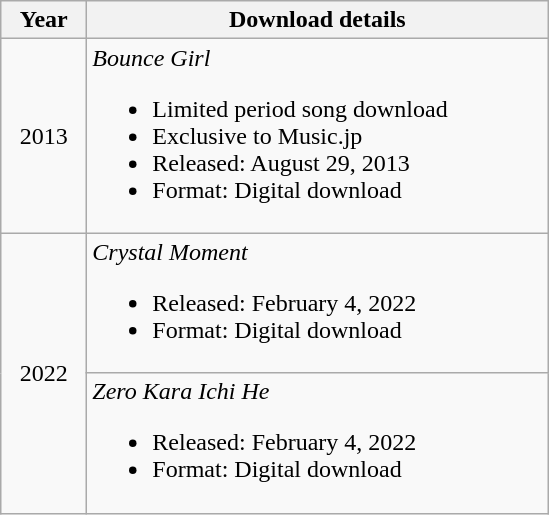<table class="wikitable plainrowheaders" style="text-align:center;">
<tr>
<th width="50">Year</th>
<th width="300">Download details</th>
</tr>
<tr>
<td>2013</td>
<td align="left"><em>Bounce Girl</em><br><ul><li>Limited period song download</li><li>Exclusive to Music.jp</li><li>Released: August 29, 2013</li><li>Format: Digital download</li></ul></td>
</tr>
<tr>
<td rowspan="2">2022</td>
<td align="left"><em>Crystal Moment</em><br><ul><li>Released: February 4, 2022</li><li>Format: Digital download</li></ul></td>
</tr>
<tr>
<td align="left"><em>Zero Kara Ichi He</em><br><ul><li>Released: February 4, 2022</li><li>Format: Digital download</li></ul></td>
</tr>
</table>
